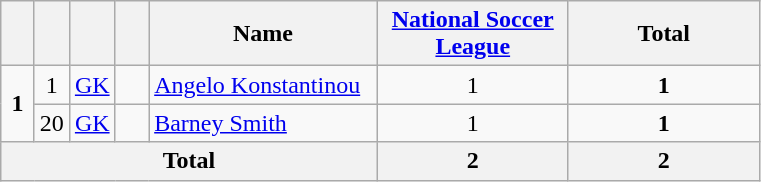<table class="wikitable" style="text-align:center">
<tr>
<th width=15></th>
<th width=15></th>
<th width=15></th>
<th width=15></th>
<th width=145>Name</th>
<th width=120><a href='#'>National Soccer League</a></th>
<th width=120>Total</th>
</tr>
<tr>
<td rowspan="2"><strong>1</strong></td>
<td>1</td>
<td><a href='#'>GK</a></td>
<td></td>
<td align=left><a href='#'>Angelo Konstantinou</a></td>
<td>1</td>
<td><strong>1</strong></td>
</tr>
<tr>
<td>20</td>
<td><a href='#'>GK</a></td>
<td></td>
<td align=left><a href='#'>Barney Smith</a></td>
<td>1</td>
<td><strong>1</strong></td>
</tr>
<tr>
<th colspan="5"><strong>Total</strong></th>
<th>2</th>
<th>2</th>
</tr>
</table>
